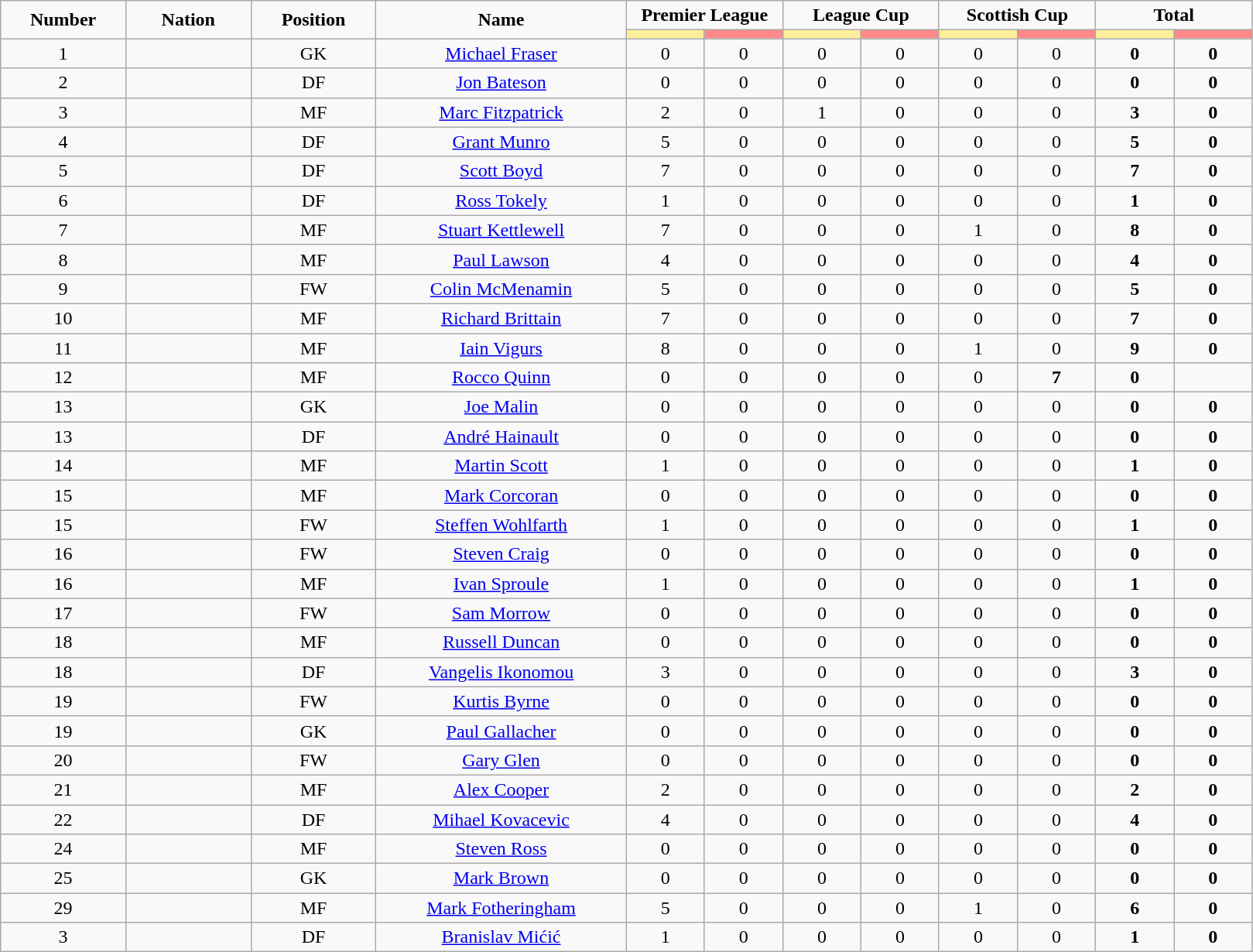<table class="wikitable" style="font-size: 100%; text-align: center;">
<tr>
<td rowspan="2" width="10%" align="center"><strong>Number</strong></td>
<td rowspan="2" width="10%" align="center"><strong>Nation</strong></td>
<td rowspan="2" width="10%" align="center"><strong>Position</strong></td>
<td rowspan="2" width="20%" align="center"><strong>Name</strong></td>
<td colspan="2" align="center"><strong>Premier League</strong></td>
<td colspan="2" align="center"><strong>League Cup</strong></td>
<td colspan="2" align="center"><strong>Scottish Cup</strong></td>
<td colspan="2" align="center"><strong>Total </strong></td>
</tr>
<tr>
<th width=60 style="background: #FFEE99"></th>
<th width=60 style="background: #FF8888"></th>
<th width=60 style="background: #FFEE99"></th>
<th width=60 style="background: #FF8888"></th>
<th width=60 style="background: #FFEE99"></th>
<th width=60 style="background: #FF8888"></th>
<th width=60 style="background: #FFEE99"></th>
<th width=60 style="background: #FF8888"></th>
</tr>
<tr>
<td>1</td>
<td></td>
<td>GK</td>
<td><a href='#'>Michael Fraser</a></td>
<td>0</td>
<td>0</td>
<td>0</td>
<td>0</td>
<td>0</td>
<td>0</td>
<td><strong>0</strong></td>
<td><strong>0</strong></td>
</tr>
<tr>
<td>2</td>
<td></td>
<td>DF</td>
<td><a href='#'>Jon Bateson</a></td>
<td>0</td>
<td>0</td>
<td>0</td>
<td>0</td>
<td>0</td>
<td>0</td>
<td><strong>0</strong></td>
<td><strong>0</strong></td>
</tr>
<tr>
<td>3</td>
<td></td>
<td>MF</td>
<td><a href='#'>Marc Fitzpatrick</a></td>
<td>2</td>
<td>0</td>
<td>1</td>
<td>0</td>
<td>0</td>
<td>0</td>
<td><strong>3</strong></td>
<td><strong>0</strong></td>
</tr>
<tr>
<td>4</td>
<td></td>
<td>DF</td>
<td><a href='#'>Grant Munro</a></td>
<td>5</td>
<td>0</td>
<td>0</td>
<td>0</td>
<td>0</td>
<td>0</td>
<td><strong>5</strong></td>
<td><strong>0</strong></td>
</tr>
<tr>
<td>5</td>
<td></td>
<td>DF</td>
<td><a href='#'>Scott Boyd</a></td>
<td>7</td>
<td>0</td>
<td>0</td>
<td>0</td>
<td>0</td>
<td>0</td>
<td><strong>7</strong></td>
<td><strong>0</strong></td>
</tr>
<tr>
<td>6</td>
<td></td>
<td>DF</td>
<td><a href='#'>Ross Tokely</a></td>
<td>1</td>
<td>0</td>
<td>0</td>
<td>0</td>
<td>0</td>
<td>0</td>
<td><strong>1</strong></td>
<td><strong>0</strong></td>
</tr>
<tr>
<td>7</td>
<td></td>
<td>MF</td>
<td><a href='#'>Stuart Kettlewell</a></td>
<td>7</td>
<td>0</td>
<td>0</td>
<td>0</td>
<td>1</td>
<td>0</td>
<td><strong>8</strong></td>
<td><strong>0</strong></td>
</tr>
<tr>
<td>8</td>
<td></td>
<td>MF</td>
<td><a href='#'>Paul Lawson</a></td>
<td>4</td>
<td>0</td>
<td>0</td>
<td>0</td>
<td>0</td>
<td>0</td>
<td><strong>4</strong></td>
<td><strong>0</strong></td>
</tr>
<tr>
<td>9</td>
<td></td>
<td>FW</td>
<td><a href='#'>Colin McMenamin</a></td>
<td>5</td>
<td>0</td>
<td>0</td>
<td>0</td>
<td>0</td>
<td>0</td>
<td><strong>5</strong></td>
<td><strong>0</strong></td>
</tr>
<tr>
<td>10</td>
<td></td>
<td>MF</td>
<td><a href='#'>Richard Brittain</a></td>
<td>7</td>
<td>0</td>
<td>0</td>
<td>0</td>
<td>0</td>
<td>0</td>
<td><strong>7</strong></td>
<td><strong>0</strong></td>
</tr>
<tr>
<td>11</td>
<td></td>
<td>MF</td>
<td><a href='#'>Iain Vigurs</a></td>
<td>8</td>
<td>0</td>
<td>0</td>
<td>0</td>
<td>1</td>
<td>0</td>
<td><strong>9</strong></td>
<td><strong>0</strong></td>
</tr>
<tr>
<td>12</td>
<td></td>
<td>MF</td>
<td><a href='#'>Rocco Quinn</a></td>
<td 7>0</td>
<td>0</td>
<td>0</td>
<td>0</td>
<td>0</td>
<td><strong>7</strong></td>
<td><strong>0</strong></td>
</tr>
<tr>
<td>13</td>
<td></td>
<td>GK</td>
<td><a href='#'>Joe Malin</a></td>
<td>0</td>
<td>0</td>
<td>0</td>
<td>0</td>
<td>0</td>
<td>0</td>
<td><strong>0</strong></td>
<td><strong>0</strong></td>
</tr>
<tr>
<td>13</td>
<td></td>
<td>DF</td>
<td><a href='#'>André Hainault</a></td>
<td>0</td>
<td>0</td>
<td>0</td>
<td>0</td>
<td>0</td>
<td>0</td>
<td><strong>0</strong></td>
<td><strong>0</strong></td>
</tr>
<tr>
<td>14</td>
<td></td>
<td>MF</td>
<td><a href='#'>Martin Scott</a></td>
<td>1</td>
<td>0</td>
<td>0</td>
<td>0</td>
<td>0</td>
<td>0</td>
<td><strong>1</strong></td>
<td><strong>0</strong></td>
</tr>
<tr>
<td>15</td>
<td></td>
<td>MF</td>
<td><a href='#'>Mark Corcoran</a></td>
<td>0</td>
<td>0</td>
<td>0</td>
<td>0</td>
<td>0</td>
<td>0</td>
<td><strong>0</strong></td>
<td><strong>0</strong></td>
</tr>
<tr>
<td>15</td>
<td></td>
<td>FW</td>
<td><a href='#'>Steffen Wohlfarth</a></td>
<td>1</td>
<td>0</td>
<td>0</td>
<td>0</td>
<td>0</td>
<td>0</td>
<td><strong>1</strong></td>
<td><strong>0</strong></td>
</tr>
<tr>
<td>16</td>
<td></td>
<td>FW</td>
<td><a href='#'>Steven Craig</a></td>
<td>0</td>
<td>0</td>
<td>0</td>
<td>0</td>
<td>0</td>
<td>0</td>
<td><strong>0</strong></td>
<td><strong>0</strong></td>
</tr>
<tr>
<td>16</td>
<td></td>
<td>MF</td>
<td><a href='#'>Ivan Sproule</a></td>
<td>1</td>
<td>0</td>
<td>0</td>
<td>0</td>
<td>0</td>
<td>0</td>
<td><strong>1</strong></td>
<td><strong>0</strong></td>
</tr>
<tr>
<td>17</td>
<td></td>
<td>FW</td>
<td><a href='#'>Sam Morrow</a></td>
<td>0</td>
<td>0</td>
<td>0</td>
<td>0</td>
<td>0</td>
<td>0</td>
<td><strong>0</strong></td>
<td><strong>0</strong></td>
</tr>
<tr>
<td>18</td>
<td></td>
<td>MF</td>
<td><a href='#'>Russell Duncan</a></td>
<td>0</td>
<td>0</td>
<td>0</td>
<td>0</td>
<td>0</td>
<td>0</td>
<td><strong>0</strong></td>
<td><strong>0</strong></td>
</tr>
<tr>
<td>18</td>
<td></td>
<td>DF</td>
<td><a href='#'>Vangelis Ikonomou</a></td>
<td>3</td>
<td>0</td>
<td>0</td>
<td>0</td>
<td>0</td>
<td>0</td>
<td><strong>3</strong></td>
<td><strong>0</strong></td>
</tr>
<tr>
<td>19</td>
<td></td>
<td>FW</td>
<td><a href='#'>Kurtis Byrne</a></td>
<td>0</td>
<td>0</td>
<td>0</td>
<td>0</td>
<td>0</td>
<td>0</td>
<td><strong>0</strong></td>
<td><strong>0</strong></td>
</tr>
<tr>
<td>19</td>
<td></td>
<td>GK</td>
<td><a href='#'>Paul Gallacher</a></td>
<td>0</td>
<td>0</td>
<td>0</td>
<td>0</td>
<td>0</td>
<td>0</td>
<td><strong>0</strong></td>
<td><strong>0</strong></td>
</tr>
<tr>
<td>20</td>
<td></td>
<td>FW</td>
<td><a href='#'>Gary Glen</a></td>
<td>0</td>
<td>0</td>
<td>0</td>
<td>0</td>
<td>0</td>
<td>0</td>
<td><strong>0</strong></td>
<td><strong>0</strong></td>
</tr>
<tr>
<td>21</td>
<td></td>
<td>MF</td>
<td><a href='#'>Alex Cooper</a></td>
<td>2</td>
<td>0</td>
<td>0</td>
<td>0</td>
<td>0</td>
<td>0</td>
<td><strong>2</strong></td>
<td><strong>0</strong></td>
</tr>
<tr>
<td>22</td>
<td></td>
<td>DF</td>
<td><a href='#'>Mihael Kovacevic</a></td>
<td>4</td>
<td>0</td>
<td>0</td>
<td>0</td>
<td>0</td>
<td>0</td>
<td><strong>4</strong></td>
<td><strong>0</strong></td>
</tr>
<tr>
<td>24</td>
<td></td>
<td>MF</td>
<td><a href='#'>Steven Ross</a></td>
<td>0</td>
<td>0</td>
<td>0</td>
<td>0</td>
<td>0</td>
<td>0</td>
<td><strong>0</strong></td>
<td><strong>0</strong></td>
</tr>
<tr>
<td>25</td>
<td></td>
<td>GK</td>
<td><a href='#'>Mark Brown</a></td>
<td>0</td>
<td>0</td>
<td>0</td>
<td>0</td>
<td>0</td>
<td>0</td>
<td><strong>0</strong></td>
<td><strong>0</strong></td>
</tr>
<tr>
<td>29</td>
<td></td>
<td>MF</td>
<td><a href='#'>Mark Fotheringham</a></td>
<td>5</td>
<td>0</td>
<td>0</td>
<td>0</td>
<td>1</td>
<td>0</td>
<td><strong>6</strong></td>
<td><strong>0</strong></td>
</tr>
<tr>
<td>3</td>
<td></td>
<td>DF</td>
<td><a href='#'>Branislav Mićić</a></td>
<td>1</td>
<td>0</td>
<td>0</td>
<td>0</td>
<td>0</td>
<td>0</td>
<td><strong>1</strong></td>
<td><strong>0</strong></td>
</tr>
</table>
